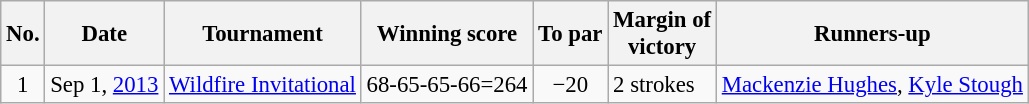<table class="wikitable" style="font-size:95%;">
<tr>
<th>No.</th>
<th>Date</th>
<th>Tournament</th>
<th>Winning score</th>
<th>To par</th>
<th>Margin of<br>victory</th>
<th>Runners-up</th>
</tr>
<tr>
<td align=center>1</td>
<td align=right>Sep 1, <a href='#'>2013</a></td>
<td><a href='#'>Wildfire Invitational</a></td>
<td>68-65-65-66=264</td>
<td align=center>−20</td>
<td>2 strokes</td>
<td> <a href='#'>Mackenzie Hughes</a>,  <a href='#'>Kyle Stough</a></td>
</tr>
</table>
